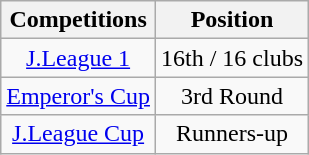<table class="wikitable" style="text-align:center;">
<tr>
<th>Competitions</th>
<th>Position</th>
</tr>
<tr>
<td><a href='#'>J.League 1</a></td>
<td>16th / 16 clubs</td>
</tr>
<tr>
<td><a href='#'>Emperor's Cup</a></td>
<td>3rd Round</td>
</tr>
<tr>
<td><a href='#'>J.League Cup</a></td>
<td>Runners-up</td>
</tr>
</table>
